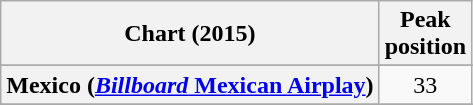<table class="wikitable plainrowheaders sortable" style="text-align:center;">
<tr>
<th>Chart (2015)</th>
<th>Peak<br>position</th>
</tr>
<tr>
</tr>
<tr>
</tr>
<tr>
</tr>
<tr>
</tr>
<tr>
</tr>
<tr>
</tr>
<tr>
</tr>
<tr>
</tr>
<tr>
</tr>
<tr>
<th scope="row">Mexico (<a href='#'><em>Billboard</em> Mexican Airplay</a>)</th>
<td>33</td>
</tr>
<tr>
</tr>
<tr>
</tr>
<tr>
</tr>
<tr>
</tr>
<tr>
</tr>
<tr>
</tr>
<tr>
</tr>
<tr>
</tr>
<tr>
</tr>
<tr>
</tr>
</table>
